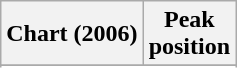<table class="wikitable plainrowheaders sortable" style="text-align:center">
<tr>
<th scope="col">Chart (2006)</th>
<th scope="col">Peak<br>position</th>
</tr>
<tr>
</tr>
<tr>
</tr>
</table>
